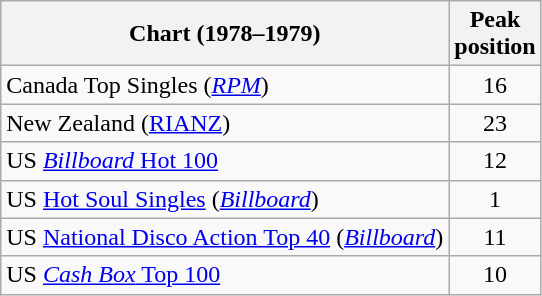<table class="wikitable sortable">
<tr>
<th align="left">Chart (1978–1979)</th>
<th align="left">Peak<br>position</th>
</tr>
<tr>
<td align="left">Canada Top Singles (<em><a href='#'>RPM</a></em>)</td>
<td style="text-align:center;">16</td>
</tr>
<tr>
<td align="left">New Zealand (<a href='#'>RIANZ</a>)</td>
<td style="text-align:center;">23</td>
</tr>
<tr>
<td align="left">US <a href='#'><em>Billboard</em> Hot 100</a></td>
<td style="text-align:center;">12</td>
</tr>
<tr>
<td align="left">US <a href='#'>Hot Soul Singles</a> (<em><a href='#'>Billboard</a></em>)</td>
<td style="text-align:center;">1</td>
</tr>
<tr>
<td align="left">US <a href='#'>National Disco Action Top 40</a> (<em><a href='#'>Billboard</a></em>)</td>
<td style="text-align:center;">11</td>
</tr>
<tr>
<td align="left">US <a href='#'><em>Cash Box</em> Top 100</a></td>
<td style="text-align:center;">10</td>
</tr>
</table>
